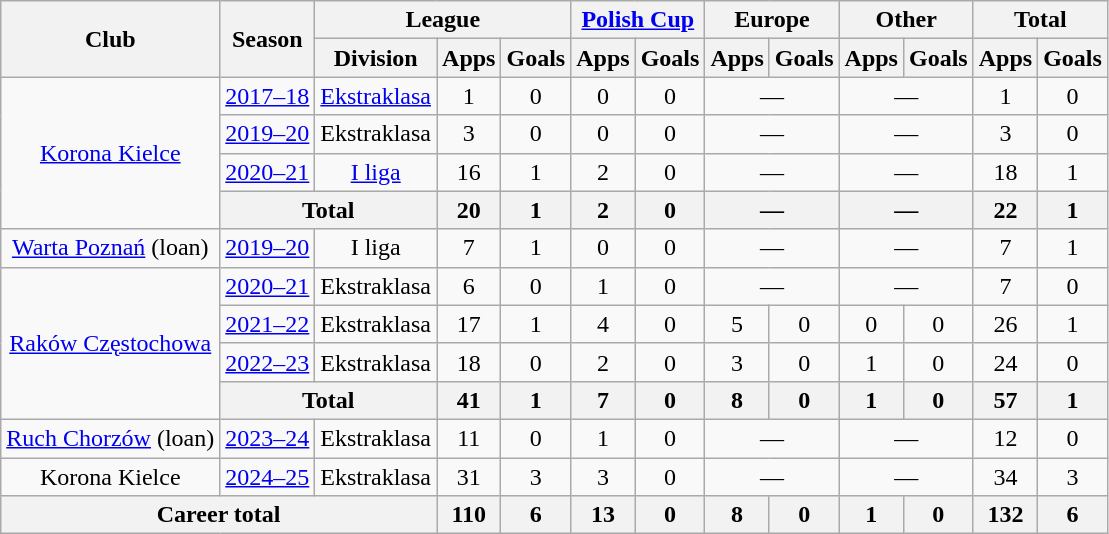<table class="wikitable" style="text-align:center">
<tr>
<th rowspan="2">Club</th>
<th rowspan="2">Season</th>
<th colspan="3">League</th>
<th colspan="2"><a href='#'>Polish Cup</a></th>
<th colspan="2">Europe</th>
<th colspan="2">Other</th>
<th colspan="2">Total</th>
</tr>
<tr>
<th>Division</th>
<th>Apps</th>
<th>Goals</th>
<th>Apps</th>
<th>Goals</th>
<th>Apps</th>
<th>Goals</th>
<th>Apps</th>
<th>Goals</th>
<th>Apps</th>
<th>Goals</th>
</tr>
<tr>
<td rowspan="4"><a href='#'>Korona Kielce</a></td>
<td><a href='#'>2017–18</a></td>
<td><a href='#'>Ekstraklasa</a></td>
<td>1</td>
<td>0</td>
<td>0</td>
<td>0</td>
<td colspan="2">—</td>
<td colspan="2">—</td>
<td>1</td>
<td>0</td>
</tr>
<tr>
<td><a href='#'>2019–20</a></td>
<td>Ekstraklasa</td>
<td>3</td>
<td>0</td>
<td>0</td>
<td>0</td>
<td colspan="2">—</td>
<td colspan="2">—</td>
<td>3</td>
<td>0</td>
</tr>
<tr>
<td><a href='#'>2020–21</a></td>
<td><a href='#'>I liga</a></td>
<td>16</td>
<td>1</td>
<td>2</td>
<td>0</td>
<td colspan="2">—</td>
<td colspan="2">—</td>
<td>18</td>
<td>1</td>
</tr>
<tr>
<th colspan="2">Total</th>
<th>20</th>
<th>1</th>
<th>2</th>
<th>0</th>
<th colspan="2">—</th>
<th colspan="2">—</th>
<th>22</th>
<th>1</th>
</tr>
<tr>
<td><a href='#'>Warta Poznań</a> (loan)</td>
<td><a href='#'>2019–20</a></td>
<td>I liga</td>
<td>7</td>
<td>1</td>
<td>0</td>
<td>0</td>
<td colspan="2">—</td>
<td colspan="2">—</td>
<td>7</td>
<td>1</td>
</tr>
<tr>
<td rowspan="4"><a href='#'>Raków Częstochowa</a></td>
<td><a href='#'>2020–21</a></td>
<td>Ekstraklasa</td>
<td>6</td>
<td>0</td>
<td>1</td>
<td>0</td>
<td colspan="2">—</td>
<td colspan="2">—</td>
<td>7</td>
<td>0</td>
</tr>
<tr>
<td><a href='#'>2021–22</a></td>
<td>Ekstraklasa</td>
<td>17</td>
<td>1</td>
<td>4</td>
<td>0</td>
<td>5</td>
<td>0</td>
<td>0</td>
<td>0</td>
<td>26</td>
<td>1</td>
</tr>
<tr>
<td><a href='#'>2022–23</a></td>
<td>Ekstraklasa</td>
<td>18</td>
<td>0</td>
<td>2</td>
<td>0</td>
<td>3</td>
<td>0</td>
<td>1</td>
<td>0</td>
<td>24</td>
<td>0</td>
</tr>
<tr>
<th colspan="2">Total</th>
<th>41</th>
<th>1</th>
<th>7</th>
<th>0</th>
<th>8</th>
<th>0</th>
<th>1</th>
<th>0</th>
<th>57</th>
<th>1</th>
</tr>
<tr>
<td><a href='#'>Ruch Chorzów</a> (loan)</td>
<td><a href='#'>2023–24</a></td>
<td>Ekstraklasa</td>
<td>11</td>
<td>0</td>
<td>1</td>
<td>0</td>
<td colspan="2">—</td>
<td colspan="2">—</td>
<td>12</td>
<td>0</td>
</tr>
<tr>
<td>Korona Kielce</td>
<td><a href='#'>2024–25</a></td>
<td>Ekstraklasa</td>
<td>31</td>
<td>3</td>
<td>3</td>
<td>0</td>
<td colspan="2">—</td>
<td colspan="2">—</td>
<td>34</td>
<td>3</td>
</tr>
<tr>
<th colspan="3">Career total</th>
<th>110</th>
<th>6</th>
<th>13</th>
<th>0</th>
<th>8</th>
<th>0</th>
<th>1</th>
<th>0</th>
<th>132</th>
<th>6</th>
</tr>
</table>
